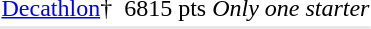<table>
<tr>
<td><a href='#'>Decathlon</a>†</td>
<td></td>
<td>6815 pts</td>
<td colspan=4><em>Only one starter</em></td>
</tr>
<tr style="background:#e8e8e8;">
<td colspan=7></td>
</tr>
</table>
